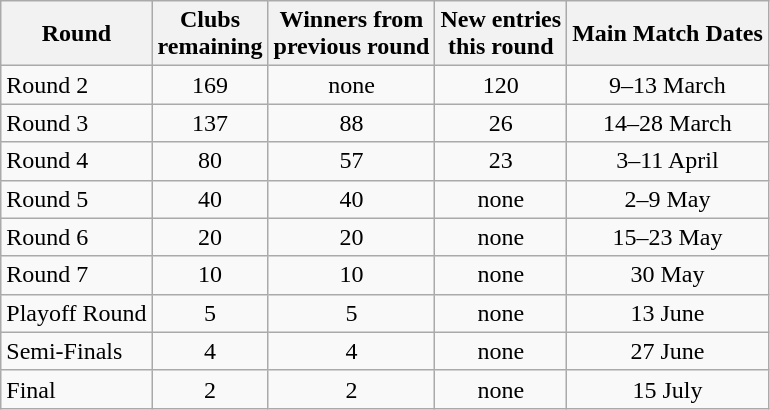<table class="wikitable">
<tr>
<th>Round</th>
<th>Clubs<br>remaining</th>
<th>Winners from<br>previous round</th>
<th>New entries<br>this round</th>
<th>Main Match Dates</th>
</tr>
<tr>
<td>Round 2</td>
<td style="text-align:center;">169</td>
<td style="text-align:center;">none</td>
<td style="text-align:center;">120</td>
<td style="text-align:center;">9–13 March</td>
</tr>
<tr>
<td>Round 3</td>
<td style="text-align:center;">137</td>
<td style="text-align:center;">88</td>
<td style="text-align:center;">26</td>
<td style="text-align:center;">14–28 March</td>
</tr>
<tr>
<td>Round 4</td>
<td style="text-align:center;">80</td>
<td style="text-align:center;">57</td>
<td style="text-align:center;">23</td>
<td style="text-align:center;">3–11 April</td>
</tr>
<tr>
<td>Round 5</td>
<td style="text-align:center;">40</td>
<td style="text-align:center;">40</td>
<td style="text-align:center;">none</td>
<td style="text-align:center;">2–9 May</td>
</tr>
<tr>
<td>Round 6</td>
<td style="text-align:center;">20</td>
<td style="text-align:center;">20</td>
<td style="text-align:center;">none</td>
<td style="text-align:center;">15–23 May</td>
</tr>
<tr>
<td>Round 7</td>
<td style="text-align:center;">10</td>
<td style="text-align:center;">10</td>
<td style="text-align:center;">none</td>
<td style="text-align:center;">30 May</td>
</tr>
<tr>
<td>Playoff Round</td>
<td style="text-align:center;">5</td>
<td style="text-align:center;">5</td>
<td style="text-align:center;">none</td>
<td style="text-align:center;">13 June</td>
</tr>
<tr>
<td>Semi-Finals</td>
<td style="text-align:center;">4</td>
<td style="text-align:center;">4</td>
<td style="text-align:center;">none</td>
<td style="text-align:center;">27 June</td>
</tr>
<tr>
<td>Final</td>
<td style="text-align:center;">2</td>
<td style="text-align:center;">2</td>
<td style="text-align:center;">none</td>
<td style="text-align:center;">15 July</td>
</tr>
</table>
